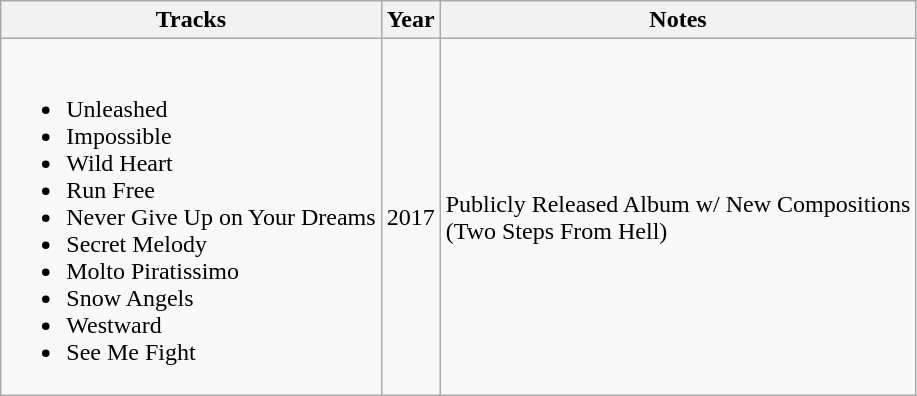<table class="wikitable sortable">
<tr>
<th>Tracks</th>
<th>Year</th>
<th>Notes</th>
</tr>
<tr>
<td><br><ul><li>Unleashed</li><li>Impossible</li><li>Wild Heart</li><li>Run Free</li><li>Never Give Up on Your Dreams</li><li>Secret Melody</li><li>Molto Piratissimo</li><li>Snow Angels</li><li>Westward</li><li>See Me Fight</li></ul></td>
<td>2017</td>
<td>Publicly Released Album w/ New Compositions<br>(Two Steps From Hell)</td>
</tr>
</table>
